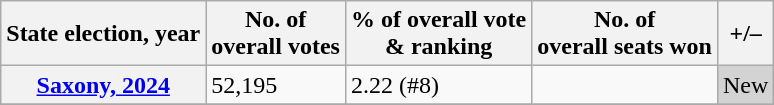<table class=wikitable>
<tr>
<th>State election, year</th>
<th>No. of<br>overall votes</th>
<th>% of overall vote<br> & ranking</th>
<th>No. of<br>overall seats won</th>
<th>+/–</th>
</tr>
<tr>
<th><a href='#'>Saxony, 2024</a></th>
<td>52,195</td>
<td>2.22 (#8)</td>
<td></td>
<td style="background:lightgrey;">New</td>
</tr>
<tr>
</tr>
</table>
